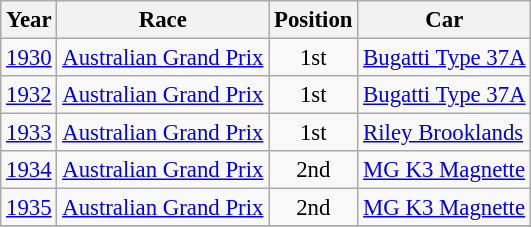<table class="wikitable" style="font-size: 95%;">
<tr>
<th>Year</th>
<th>Race</th>
<th>Position</th>
<th>Car</th>
</tr>
<tr>
<td><a href='#'>1930</a></td>
<td><a href='#'>Australian Grand Prix</a></td>
<td align="center">1st</td>
<td><a href='#'>Bugatti Type 37A</a></td>
</tr>
<tr>
<td><a href='#'>1932</a></td>
<td><a href='#'>Australian Grand Prix</a></td>
<td align="center">1st</td>
<td><a href='#'>Bugatti Type 37A</a></td>
</tr>
<tr>
<td><a href='#'>1933</a></td>
<td><a href='#'>Australian Grand Prix</a></td>
<td align="center">1st</td>
<td><a href='#'>Riley Brooklands</a></td>
</tr>
<tr>
<td><a href='#'>1934</a></td>
<td><a href='#'>Australian Grand Prix</a></td>
<td align="center">2nd</td>
<td><a href='#'>MG K3 Magnette</a></td>
</tr>
<tr>
<td><a href='#'>1935</a></td>
<td><a href='#'>Australian Grand Prix</a></td>
<td align="center">2nd</td>
<td><a href='#'>MG K3 Magnette</a></td>
</tr>
<tr>
</tr>
</table>
